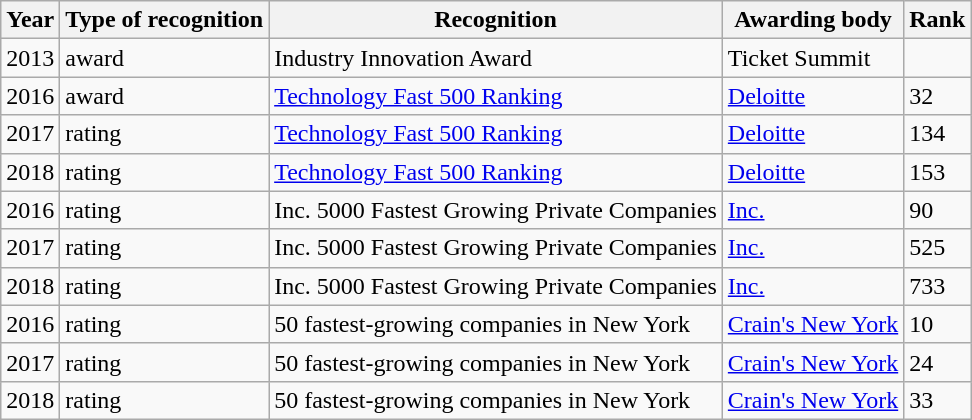<table class="sortable wikitable">
<tr>
<th>Year</th>
<th>Type of recognition</th>
<th>Recognition</th>
<th>Awarding body</th>
<th>Rank</th>
</tr>
<tr>
<td>2013</td>
<td>award</td>
<td>Industry Innovation Award</td>
<td>Ticket Summit</td>
<td></td>
</tr>
<tr>
<td>2016</td>
<td>award</td>
<td><a href='#'>Technology Fast 500 Ranking</a></td>
<td><a href='#'>Deloitte</a></td>
<td>32</td>
</tr>
<tr>
<td>2017</td>
<td>rating</td>
<td><a href='#'>Technology Fast 500 Ranking</a></td>
<td><a href='#'>Deloitte</a></td>
<td>134</td>
</tr>
<tr>
<td>2018</td>
<td>rating</td>
<td><a href='#'>Technology Fast 500 Ranking</a></td>
<td><a href='#'>Deloitte</a></td>
<td>153</td>
</tr>
<tr>
<td>2016</td>
<td>rating</td>
<td>Inc. 5000 Fastest Growing Private Companies</td>
<td><a href='#'>Inc.</a></td>
<td>90</td>
</tr>
<tr>
<td>2017</td>
<td>rating</td>
<td>Inc. 5000 Fastest Growing Private Companies</td>
<td><a href='#'>Inc.</a></td>
<td>525</td>
</tr>
<tr>
<td>2018</td>
<td>rating</td>
<td>Inc. 5000 Fastest Growing Private Companies</td>
<td><a href='#'>Inc.</a></td>
<td>733</td>
</tr>
<tr>
<td>2016</td>
<td>rating</td>
<td>50 fastest-growing companies in New York</td>
<td><a href='#'>Crain's New York</a></td>
<td>10</td>
</tr>
<tr>
<td>2017</td>
<td>rating</td>
<td>50 fastest-growing companies in New York</td>
<td><a href='#'>Crain's New York</a></td>
<td>24</td>
</tr>
<tr>
<td>2018</td>
<td>rating</td>
<td>50 fastest-growing companies in New York</td>
<td><a href='#'>Crain's New York</a></td>
<td>33</td>
</tr>
</table>
